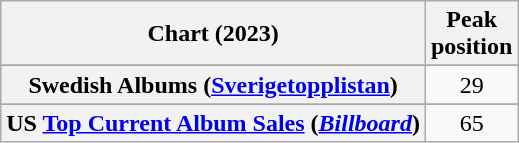<table class="wikitable sortable plainrowheaders" style="text-align:center">
<tr>
<th scope="col">Chart (2023)</th>
<th scope="col">Peak<br>position</th>
</tr>
<tr>
</tr>
<tr>
</tr>
<tr>
</tr>
<tr>
</tr>
<tr>
</tr>
<tr>
<th scope="row">Swedish Albums (<a href='#'>Sverigetopplistan</a>)</th>
<td>29</td>
</tr>
<tr>
</tr>
<tr>
</tr>
<tr>
</tr>
<tr>
</tr>
<tr>
<th scope="row">US <a href='#'>Top Current Album Sales</a> (<em><a href='#'>Billboard</a></em>)</th>
<td>65</td>
</tr>
</table>
